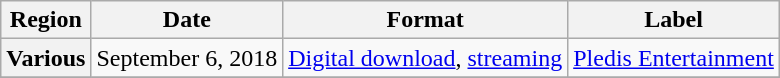<table class="wikitable plainrowheaders">
<tr>
<th>Region</th>
<th>Date</th>
<th>Format</th>
<th>Label</th>
</tr>
<tr>
<th scope="row">Various</th>
<td>September 6, 2018</td>
<td><a href='#'>Digital download</a>, <a href='#'>streaming</a></td>
<td><a href='#'>Pledis Entertainment</a></td>
</tr>
<tr>
</tr>
</table>
